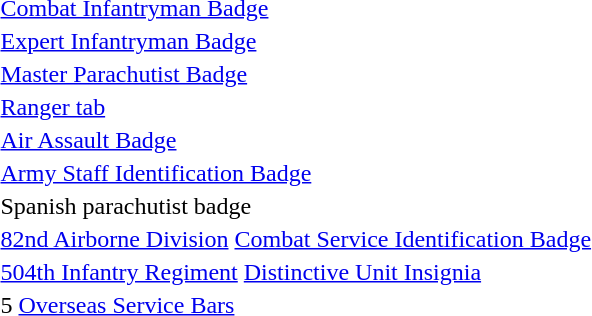<table>
<tr>
<td></td>
<td><a href='#'>Combat Infantryman Badge</a></td>
</tr>
<tr>
<td></td>
<td><a href='#'>Expert Infantryman Badge</a></td>
</tr>
<tr>
<td></td>
<td><a href='#'>Master Parachutist Badge</a></td>
</tr>
<tr>
<td></td>
<td><a href='#'>Ranger tab</a></td>
</tr>
<tr>
<td></td>
<td><a href='#'>Air Assault Badge</a></td>
</tr>
<tr>
<td></td>
<td><a href='#'>Army Staff Identification Badge</a></td>
</tr>
<tr>
<td></td>
<td>Spanish parachutist badge</td>
</tr>
<tr>
<td></td>
<td><a href='#'>82nd Airborne Division</a> <a href='#'>Combat Service Identification Badge</a></td>
</tr>
<tr>
<td></td>
<td><a href='#'>504th Infantry Regiment</a> <a href='#'>Distinctive Unit Insignia</a></td>
</tr>
<tr>
<td></td>
<td>5 <a href='#'>Overseas Service Bars</a></td>
</tr>
</table>
